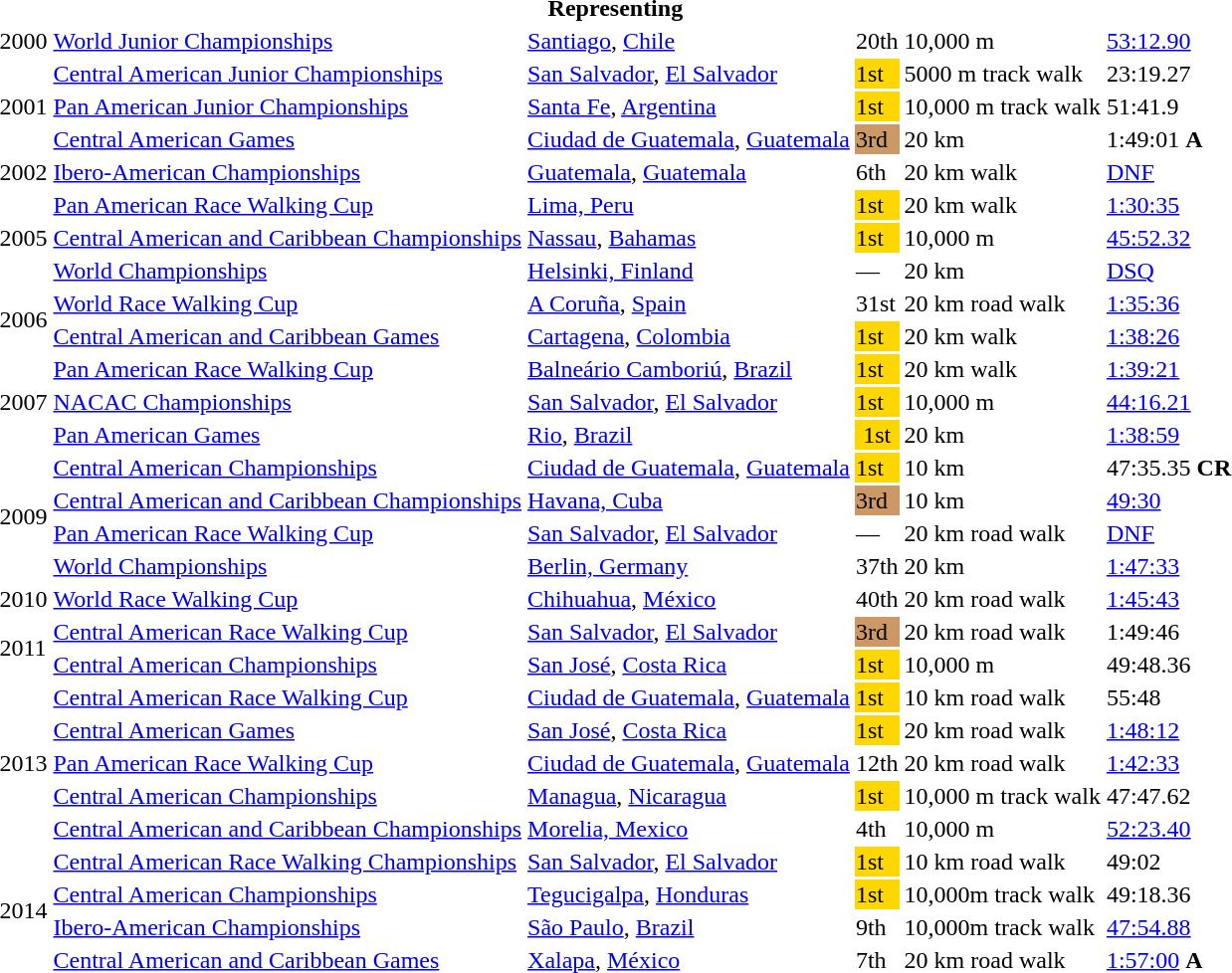<table>
<tr>
<th colspan="6">Representing </th>
</tr>
<tr>
<td>2000</td>
<td><a href='#'>World Junior Championships</a></td>
<td><a href='#'>Santiago</a>, <a href='#'>Chile</a></td>
<td>20th</td>
<td>10,000 m</td>
<td><a href='#'>53:12.90</a></td>
</tr>
<tr>
<td rowspan=3>2001</td>
<td><a href='#'>Central American Junior Championships</a></td>
<td><a href='#'>San Salvador</a>, <a href='#'>El Salvador</a></td>
<td bgcolor=gold>1st</td>
<td>5000 m track walk</td>
<td>23:19.27</td>
</tr>
<tr>
<td><a href='#'>Pan American Junior Championships</a></td>
<td><a href='#'>Santa Fe</a>, <a href='#'>Argentina</a></td>
<td bgcolor=gold>1st</td>
<td>10,000 m track walk</td>
<td>51:41.9</td>
</tr>
<tr>
<td><a href='#'>Central American Games</a></td>
<td><a href='#'>Ciudad de Guatemala</a>, <a href='#'>Guatemala</a></td>
<td bgcolor=cc9966>3rd</td>
<td>20 km</td>
<td>1:49:01 <strong>A</strong></td>
</tr>
<tr>
<td>2002</td>
<td><a href='#'>Ibero-American Championships</a></td>
<td><a href='#'>Guatemala</a>, <a href='#'>Guatemala</a></td>
<td>6th</td>
<td>20 km walk</td>
<td><a href='#'>DNF</a></td>
</tr>
<tr>
<td rowspan=3>2005</td>
<td><a href='#'>Pan American Race Walking Cup</a></td>
<td><a href='#'>Lima, Peru</a></td>
<td bgcolor="gold">1st</td>
<td>20 km walk</td>
<td><a href='#'>1:30:35</a></td>
</tr>
<tr>
<td><a href='#'>Central American and Caribbean Championships</a></td>
<td><a href='#'>Nassau</a>, <a href='#'>Bahamas</a></td>
<td bgcolor="gold">1st</td>
<td>10,000 m</td>
<td><a href='#'>45:52.32</a></td>
</tr>
<tr>
<td><a href='#'>World Championships</a></td>
<td><a href='#'>Helsinki, Finland</a></td>
<td>—</td>
<td>20 km</td>
<td><a href='#'>DSQ</a></td>
</tr>
<tr>
<td rowspan=2>2006</td>
<td><a href='#'>World Race Walking Cup</a></td>
<td><a href='#'>A Coruña</a>, <a href='#'>Spain</a></td>
<td>31st</td>
<td>20 km road walk</td>
<td><a href='#'>1:35:36</a></td>
</tr>
<tr>
<td><a href='#'>Central American and Caribbean Games</a></td>
<td><a href='#'>Cartagena</a>, <a href='#'>Colombia</a></td>
<td bgcolor="gold">1st</td>
<td>20 km walk</td>
<td><a href='#'>1:38:26</a></td>
</tr>
<tr>
<td rowspan=3>2007</td>
<td><a href='#'>Pan American Race Walking Cup</a></td>
<td><a href='#'>Balneário Camboriú</a>, <a href='#'>Brazil</a></td>
<td bgcolor="gold">1st</td>
<td>20 km walk</td>
<td><a href='#'>1:39:21</a></td>
</tr>
<tr>
<td><a href='#'>NACAC Championships</a></td>
<td><a href='#'>San Salvador</a>, <a href='#'>El Salvador</a></td>
<td bgcolor="gold">1st</td>
<td>10,000 m</td>
<td><a href='#'>44:16.21</a></td>
</tr>
<tr>
<td><a href='#'>Pan American Games</a></td>
<td><a href='#'>Rio</a>, <a href='#'>Brazil</a></td>
<td bgcolor="gold" align="center">1st</td>
<td>20 km</td>
<td><a href='#'>1:38:59</a></td>
</tr>
<tr>
<td rowspan=4>2009</td>
<td><a href='#'>Central American Championships</a></td>
<td><a href='#'>Ciudad de Guatemala</a>, <a href='#'>Guatemala</a></td>
<td bgcolor=gold>1st</td>
<td>10 km</td>
<td>47:35.35 <strong>CR</strong></td>
</tr>
<tr>
<td><a href='#'>Central American and Caribbean Championships</a></td>
<td><a href='#'>Havana, Cuba</a></td>
<td bgcolor="cc9966">3rd</td>
<td>10 km</td>
<td><a href='#'>49:30</a></td>
</tr>
<tr>
<td><a href='#'>Pan American Race Walking Cup</a></td>
<td><a href='#'>San Salvador</a>, <a href='#'>El Salvador</a></td>
<td>—</td>
<td>20 km road walk</td>
<td><a href='#'>DNF</a></td>
</tr>
<tr>
<td><a href='#'>World Championships</a></td>
<td><a href='#'>Berlin, Germany</a></td>
<td>37th</td>
<td>20 km</td>
<td><a href='#'>1:47:33</a></td>
</tr>
<tr>
<td>2010</td>
<td><a href='#'>World Race Walking Cup</a></td>
<td><a href='#'>Chihuahua</a>, <a href='#'>México</a></td>
<td>40th</td>
<td>20 km road walk</td>
<td><a href='#'>1:45:43</a></td>
</tr>
<tr>
<td rowspan=2>2011</td>
<td><a href='#'>Central American Race Walking Cup</a></td>
<td><a href='#'>San Salvador</a>, <a href='#'>El Salvador</a></td>
<td bgcolor="cc9966">3rd</td>
<td>20 km road walk</td>
<td>1:49:46</td>
</tr>
<tr>
<td><a href='#'>Central American Championships</a></td>
<td><a href='#'>San José</a>, <a href='#'>Costa Rica</a></td>
<td bgcolor=gold>1st</td>
<td>10,000 m</td>
<td>49:48.36</td>
</tr>
<tr>
<td rowspan=5>2013</td>
<td><a href='#'>Central American Race Walking Cup</a></td>
<td><a href='#'>Ciudad de Guatemala</a>, <a href='#'>Guatemala</a></td>
<td bgcolor=gold>1st</td>
<td>10 km road walk</td>
<td>55:48</td>
</tr>
<tr>
<td><a href='#'>Central American Games</a></td>
<td><a href='#'>San José</a>, <a href='#'>Costa Rica</a></td>
<td bgcolor=gold>1st</td>
<td>20 km road walk</td>
<td><a href='#'>1:48:12</a></td>
</tr>
<tr>
<td><a href='#'>Pan American Race Walking Cup</a></td>
<td><a href='#'>Ciudad de Guatemala</a>, <a href='#'>Guatemala</a></td>
<td>12th</td>
<td>20 km road walk</td>
<td><a href='#'>1:42:33</a></td>
</tr>
<tr>
<td><a href='#'>Central American Championships</a></td>
<td><a href='#'>Managua</a>, <a href='#'>Nicaragua</a></td>
<td bgcolor=gold>1st</td>
<td>10,000 m track walk</td>
<td>47:47.62</td>
</tr>
<tr>
<td><a href='#'>Central American and Caribbean Championships</a></td>
<td><a href='#'>Morelia, Mexico</a></td>
<td>4th</td>
<td>10,000 m</td>
<td><a href='#'>52:23.40</a></td>
</tr>
<tr>
<td rowspan=4>2014</td>
<td><a href='#'>Central American Race Walking Championships</a></td>
<td><a href='#'>San Salvador</a>, <a href='#'>El Salvador</a></td>
<td bgcolor=gold>1st</td>
<td>10 km road walk</td>
<td>49:02</td>
</tr>
<tr>
<td><a href='#'>Central American Championships</a></td>
<td><a href='#'>Tegucigalpa</a>, <a href='#'>Honduras</a></td>
<td bgcolor=gold>1st</td>
<td>10,000m track walk</td>
<td>49:18.36</td>
</tr>
<tr>
<td><a href='#'>Ibero-American Championships</a></td>
<td><a href='#'>São Paulo</a>, <a href='#'>Brazil</a></td>
<td>9th</td>
<td>10,000m track walk</td>
<td><a href='#'>47:54.88</a></td>
</tr>
<tr>
<td><a href='#'>Central American and Caribbean Games</a></td>
<td><a href='#'>Xalapa</a>, <a href='#'>México</a></td>
<td>7th</td>
<td>20 km road walk</td>
<td><a href='#'>1:57:00</a> <strong>A</strong></td>
</tr>
</table>
